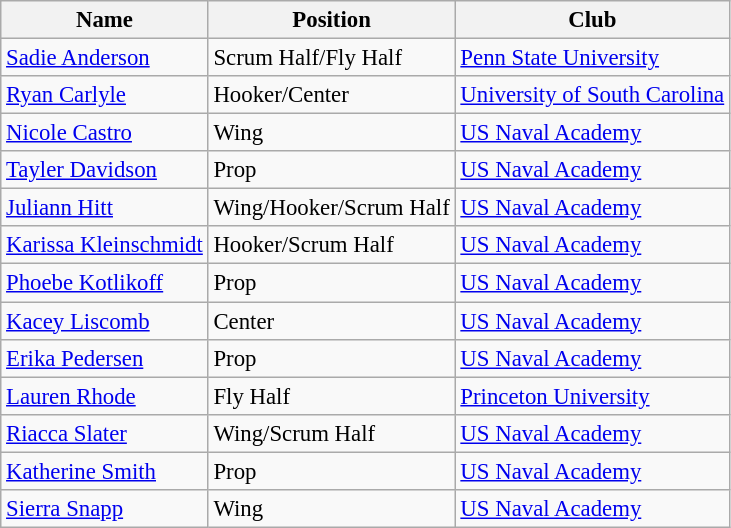<table class="wikitable sortable" style="font-size:95%;">
<tr>
<th>Name</th>
<th>Position</th>
<th>Club</th>
</tr>
<tr>
<td><a href='#'>Sadie Anderson</a></td>
<td>Scrum Half/Fly Half</td>
<td><a href='#'>Penn State University</a></td>
</tr>
<tr>
<td><a href='#'>Ryan Carlyle</a></td>
<td>Hooker/Center</td>
<td><a href='#'>University of South Carolina</a></td>
</tr>
<tr>
<td><a href='#'>Nicole Castro</a></td>
<td>Wing</td>
<td><a href='#'>US Naval Academy</a></td>
</tr>
<tr>
<td><a href='#'>Tayler Davidson</a></td>
<td>Prop</td>
<td><a href='#'>US Naval Academy</a></td>
</tr>
<tr>
<td><a href='#'>Juliann Hitt</a></td>
<td>Wing/Hooker/Scrum Half</td>
<td><a href='#'>US Naval Academy</a></td>
</tr>
<tr>
<td><a href='#'>Karissa Kleinschmidt</a></td>
<td>Hooker/Scrum Half</td>
<td><a href='#'>US Naval Academy</a></td>
</tr>
<tr>
<td><a href='#'>Phoebe Kotlikoff</a></td>
<td>Prop</td>
<td><a href='#'>US Naval Academy</a></td>
</tr>
<tr>
<td><a href='#'>Kacey Liscomb</a></td>
<td>Center</td>
<td><a href='#'>US Naval Academy</a></td>
</tr>
<tr>
<td><a href='#'>Erika Pedersen</a></td>
<td>Prop</td>
<td><a href='#'>US Naval Academy</a></td>
</tr>
<tr>
<td><a href='#'>Lauren Rhode</a></td>
<td>Fly Half</td>
<td><a href='#'>Princeton University</a></td>
</tr>
<tr>
<td><a href='#'>Riacca Slater</a></td>
<td>Wing/Scrum Half</td>
<td><a href='#'>US Naval Academy</a></td>
</tr>
<tr>
<td><a href='#'>Katherine Smith</a></td>
<td>Prop</td>
<td><a href='#'>US Naval Academy</a></td>
</tr>
<tr>
<td><a href='#'>Sierra Snapp</a></td>
<td>Wing</td>
<td><a href='#'>US Naval Academy</a></td>
</tr>
</table>
